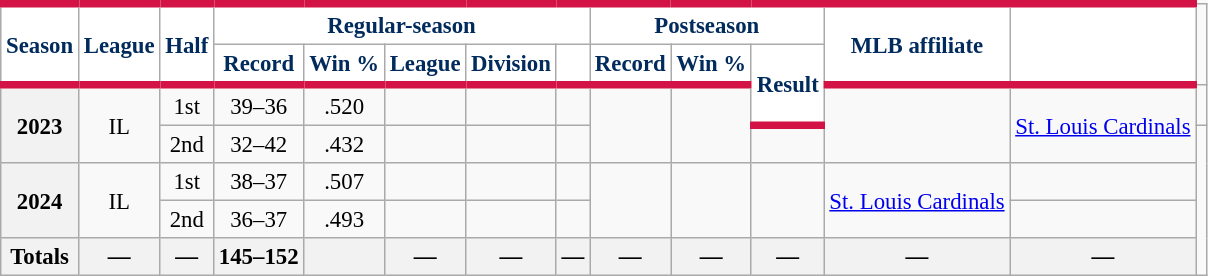<table class="wikitable sortable plainrowheaders" style="font-size: 95%; text-align:center;">
<tr>
<th rowspan="2" scope="col" style="background-color:#ffffff; border-top:#D31245 5px solid; border-bottom:#D31245 5px solid; color:#002B5C">Season</th>
<th rowspan="2" scope="col" style="background-color:#ffffff; border-top:#D31245 5px solid; border-bottom:#D31245 5px solid; color:#002B5C">League</th>
<th rowspan="2" scope="col" style="background-color:#ffffff; border-top:#D31245 5px solid; border-bottom:#D31245 5px solid; color:#002B5C">Half</th>
<th colspan="5" scope="col" style="background-color:#ffffff; border-top:#D31245 5px solid; color:#002B5C">Regular-season</th>
<th colspan="3" scope="col" style="background-color:#ffffff; border-top:#D31245 5px solid; color:#002B5C">Postseason</th>
<th rowspan="2" scope="col" style="background-color:#ffffff; border-top:#D31245 5px solid; border-bottom:#D31245 5px solid; color:#002B5C">MLB affiliate</th>
<th class="unsortable" rowspan="2" scope="col" style="background-color:#ffffff; border-top:#D31245 5px solid; border-bottom:#D31245 5px solid; color:#002B5C"></th>
</tr>
<tr>
<th scope="col" style="background-color:#ffffff; border-bottom:#D31245 5px solid; color:#002B5C">Record</th>
<th scope="col" style="background-color:#ffffff; border-bottom:#D31245 5px solid; color:#002B5C">Win %</th>
<th scope="col" style="background-color:#ffffff; border-bottom:#D31245 5px solid; color:#002B5C">League</th>
<th scope="col" style="background-color:#ffffff; border-bottom:#D31245 5px solid; color:#002B5C">Division</th>
<th scope="col" style="background-color:#ffffff; border-bottom:#D31245 5px solid; color:#002B5C"></th>
<th scope="col" style="background-color:#ffffff; border-bottom:#D31245 5px solid; color:#002B5C">Record</th>
<th scope="col" style="background-color:#ffffff; border-bottom:#D31245 5px solid; color:#002B5C">Win %</th>
<th class="unsortable" rowspan="2" scope="col" style="background-color:#ffffff; border-bottom:#D31245 5px solid; color:#002B5C">Result</th>
</tr>
<tr>
<th scope="row" style="text-align:center" rowspan=2>2023</th>
<td rowspan=2>IL</td>
<td>1st</td>
<td>39–36</td>
<td>.520</td>
<td></td>
<td></td>
<td></td>
<td rowspan=2></td>
<td rowspan=2></td>
<td rowspan=2></td>
<td rowspan=2><a href='#'>St. Louis Cardinals</a></td>
<td></td>
</tr>
<tr>
<td>2nd</td>
<td>32–42</td>
<td>.432</td>
<td></td>
<td></td>
<td></td>
<td></td>
</tr>
<tr>
<th scope="row" style="text-align:center" rowspan=2>2024</th>
<td rowspan=2>IL</td>
<td>1st</td>
<td>38–37</td>
<td>.507</td>
<td></td>
<td></td>
<td></td>
<td rowspan=2></td>
<td rowspan=2></td>
<td rowspan=2></td>
<td rowspan=2><a href='#'>St. Louis Cardinals</a></td>
<td></td>
</tr>
<tr>
<td>2nd</td>
<td>36–37</td>
<td>.493</td>
<td></td>
<td></td>
<td></td>
<td></td>
</tr>
<tr>
<th scope="row" style="text-align:center"><strong>Totals</strong></th>
<th>—</th>
<th>—</th>
<th>145–152</th>
<th></th>
<th>—</th>
<th>—</th>
<th>—</th>
<th>—</th>
<th>—</th>
<th>—</th>
<th>—</th>
<th>—</th>
</tr>
</table>
